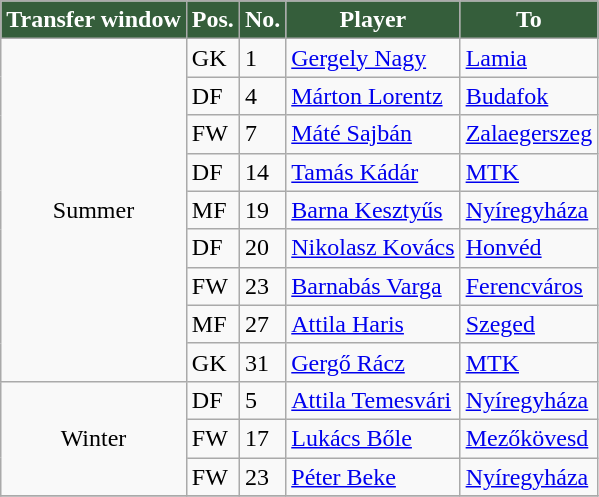<table class="wikitable plainrowheaders sortable">
<tr>
<th style="background-color:#355E3B;color:white">Transfer window</th>
<th style="background-color:#355E3B;color:white">Pos.</th>
<th style="background-color:#355E3B;color:white">No.</th>
<th style="background-color:#355E3B;color:white">Player</th>
<th style="background-color:#355E3B;color:white">To</th>
</tr>
<tr>
<td rowspan="9" style="text-align:center;">Summer</td>
<td style=text-aligncenter;>GK</td>
<td style=text-aligncenter;>1</td>
<td style=text-alignleft;> <a href='#'>Gergely Nagy</a></td>
<td style=text-alignleft;> <a href='#'>Lamia</a></td>
</tr>
<tr>
<td style=text-aligncenter;>DF</td>
<td style=text-aligncenter;>4</td>
<td style=text-alignleft;> <a href='#'>Márton Lorentz</a></td>
<td style=text-alignleft;><a href='#'>Budafok</a></td>
</tr>
<tr>
<td style=text-aligncenter;>FW</td>
<td style=text-aligncenter;>7</td>
<td style=text-alignleft;> <a href='#'>Máté Sajbán</a></td>
<td style=text-alignleft;><a href='#'>Zalaegerszeg</a></td>
</tr>
<tr>
<td style=text-aligncenter;>DF</td>
<td style=text-aligncenter;>14</td>
<td style=text-alignleft;> <a href='#'>Tamás Kádár</a></td>
<td style=text-alignleft;><a href='#'>MTK</a></td>
</tr>
<tr>
<td style=text-aligncenter;>MF</td>
<td style=text-aligncenter;>19</td>
<td style=text-alignleft;> <a href='#'>Barna Kesztyűs</a></td>
<td style=text-alignleft;><a href='#'>Nyíregyháza</a></td>
</tr>
<tr>
<td style=text-aligncenter;>DF</td>
<td style=text-aligncenter;>20</td>
<td style=text-alignleft;> <a href='#'>Nikolasz Kovács</a></td>
<td style=text-alignleft;><a href='#'>Honvéd</a></td>
</tr>
<tr>
<td style=text-aligncenter;>FW</td>
<td style=text-aligncenter;>23</td>
<td style=text-alignleft;> <a href='#'>Barnabás Varga</a></td>
<td style=text-alignleft;><a href='#'>Ferencváros</a></td>
</tr>
<tr>
<td style=text-aligncenter;>MF</td>
<td style=text-aligncenter;>27</td>
<td style=text-alignleft;> <a href='#'>Attila Haris</a></td>
<td style=text-alignleft;><a href='#'>Szeged</a></td>
</tr>
<tr>
<td style=text-aligncenter;>GK</td>
<td style=text-aligncenter;>31</td>
<td style=text-alignleft;> <a href='#'>Gergő Rácz</a></td>
<td style=text-alignleft;><a href='#'>MTK</a></td>
</tr>
<tr>
<td rowspan="3" style="text-align:center;">Winter</td>
<td style=text-aligncenter;>DF</td>
<td style=text-aligncenter;>5</td>
<td style=text-alignleft;> <a href='#'>Attila Temesvári</a></td>
<td style=text-alignleft;><a href='#'>Nyíregyháza</a></td>
</tr>
<tr>
<td style=text-aligncenter;>FW</td>
<td style=text-aligncenter;>17</td>
<td style=text-alignleft;> <a href='#'>Lukács Bőle</a></td>
<td style=text-alignleft;><a href='#'>Mezőkövesd</a></td>
</tr>
<tr>
<td style=text-aligncenter;>FW</td>
<td style=text-aligncenter;>23</td>
<td style=text-alignleft;> <a href='#'>Péter Beke</a></td>
<td style=text-alignleft;><a href='#'>Nyíregyháza</a></td>
</tr>
<tr>
</tr>
</table>
